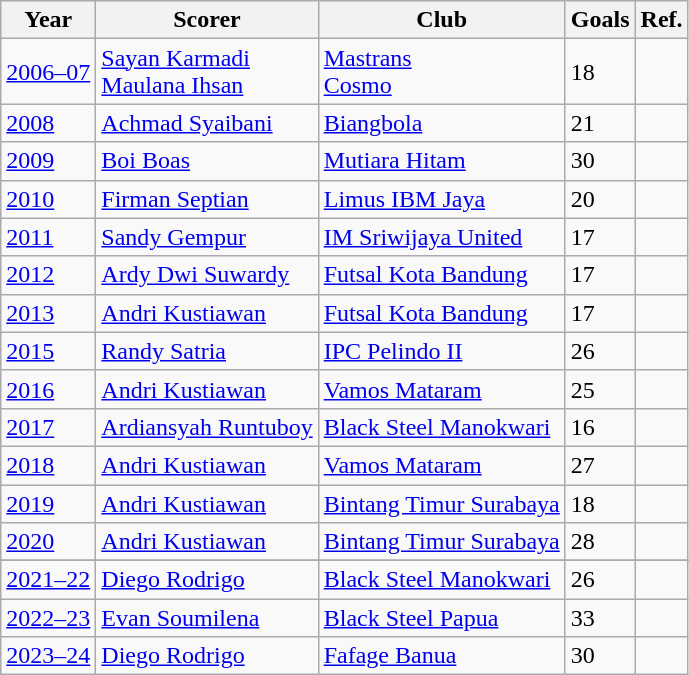<table class="wikitable">
<tr>
<th>Year</th>
<th>Scorer</th>
<th>Club</th>
<th>Goals</th>
<th>Ref.</th>
</tr>
<tr>
<td><a href='#'>2006–07</a></td>
<td> <a href='#'>Sayan Karmadi</a> <br>  <a href='#'>Maulana Ihsan</a></td>
<td><a href='#'>Mastrans</a> <br> <a href='#'>Cosmo</a></td>
<td>18</td>
<td></td>
</tr>
<tr>
<td><a href='#'>2008</a></td>
<td> <a href='#'>Achmad Syaibani</a></td>
<td><a href='#'>Biangbola</a></td>
<td>21</td>
<td></td>
</tr>
<tr>
<td><a href='#'>2009</a></td>
<td> <a href='#'>Boi Boas</a></td>
<td><a href='#'>Mutiara Hitam</a></td>
<td>30</td>
<td></td>
</tr>
<tr>
<td><a href='#'>2010</a></td>
<td> <a href='#'>Firman Septian</a></td>
<td><a href='#'>Limus IBM Jaya</a></td>
<td>20</td>
<td></td>
</tr>
<tr>
<td><a href='#'>2011</a></td>
<td> <a href='#'>Sandy Gempur</a></td>
<td><a href='#'>IM Sriwijaya United</a></td>
<td>17</td>
<td></td>
</tr>
<tr>
<td><a href='#'>2012</a></td>
<td> <a href='#'>Ardy Dwi Suwardy</a></td>
<td><a href='#'>Futsal Kota Bandung</a></td>
<td>17</td>
<td></td>
</tr>
<tr>
<td><a href='#'>2013</a></td>
<td> <a href='#'>Andri Kustiawan</a></td>
<td><a href='#'>Futsal Kota Bandung</a></td>
<td>17</td>
<td></td>
</tr>
<tr>
<td><a href='#'>2015</a></td>
<td> <a href='#'>Randy Satria</a></td>
<td><a href='#'>IPC Pelindo II</a></td>
<td>26</td>
<td></td>
</tr>
<tr>
<td><a href='#'>2016</a></td>
<td> <a href='#'>Andri Kustiawan</a></td>
<td><a href='#'>Vamos Mataram</a></td>
<td>25</td>
<td></td>
</tr>
<tr>
<td><a href='#'>2017</a></td>
<td> <a href='#'>Ardiansyah Runtuboy</a></td>
<td><a href='#'>Black Steel Manokwari</a></td>
<td>16</td>
<td></td>
</tr>
<tr>
<td><a href='#'>2018</a></td>
<td> <a href='#'>Andri Kustiawan</a></td>
<td><a href='#'>Vamos Mataram</a></td>
<td>27</td>
<td></td>
</tr>
<tr>
<td><a href='#'>2019</a></td>
<td> <a href='#'>Andri Kustiawan</a></td>
<td><a href='#'>Bintang Timur Surabaya</a></td>
<td>18</td>
<td></td>
</tr>
<tr>
<td><a href='#'>2020</a></td>
<td> <a href='#'>Andri Kustiawan</a></td>
<td><a href='#'>Bintang Timur Surabaya</a></td>
<td>28</td>
<td></td>
</tr>
<tr>
</tr>
<tr>
<td><a href='#'>2021–22</a></td>
<td> <a href='#'>Diego Rodrigo</a></td>
<td><a href='#'>Black Steel Manokwari</a></td>
<td>26</td>
<td></td>
</tr>
<tr>
<td><a href='#'>2022–23</a></td>
<td> <a href='#'>Evan Soumilena</a></td>
<td><a href='#'>Black Steel Papua</a></td>
<td>33</td>
<td></td>
</tr>
<tr>
<td><a href='#'>2023–24</a></td>
<td> <a href='#'>Diego Rodrigo</a></td>
<td><a href='#'>Fafage Banua</a></td>
<td>30</td>
<td></td>
</tr>
</table>
